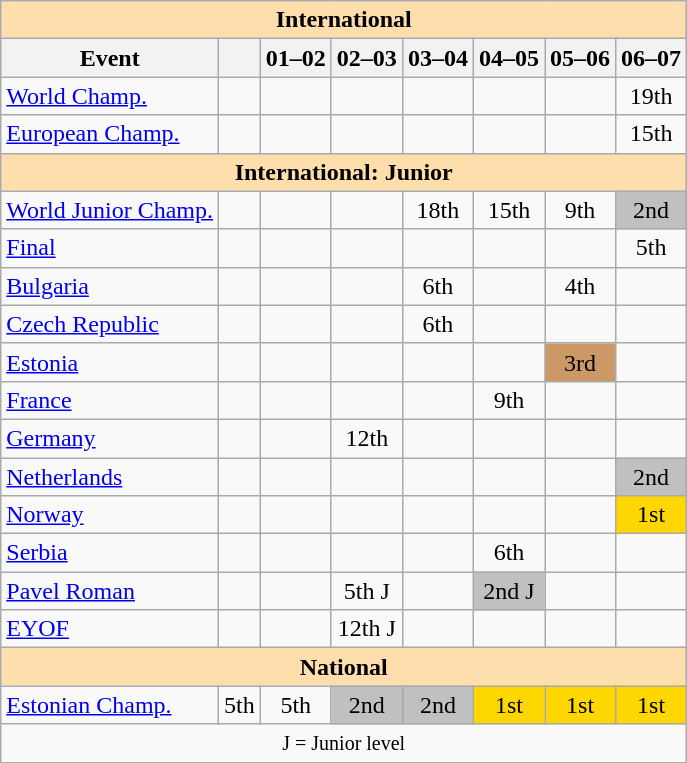<table class="wikitable" style="text-align:center">
<tr>
<th style="background-color: #ffdead; " colspan=8 align=center>International</th>
</tr>
<tr>
<th>Event</th>
<th></th>
<th>01–02</th>
<th>02–03</th>
<th>03–04</th>
<th>04–05</th>
<th>05–06</th>
<th>06–07</th>
</tr>
<tr>
<td align=left><a href='#'>World Champ.</a></td>
<td></td>
<td></td>
<td></td>
<td></td>
<td></td>
<td></td>
<td>19th</td>
</tr>
<tr>
<td align=left><a href='#'>European Champ.</a></td>
<td></td>
<td></td>
<td></td>
<td></td>
<td></td>
<td></td>
<td>15th</td>
</tr>
<tr>
<th style="background-color: #ffdead; " colspan=8 align=center>International: Junior</th>
</tr>
<tr>
<td align=left><a href='#'>World Junior Champ.</a></td>
<td></td>
<td></td>
<td></td>
<td>18th</td>
<td>15th</td>
<td>9th</td>
<td bgcolor=silver>2nd</td>
</tr>
<tr>
<td align=left> <a href='#'>Final</a></td>
<td></td>
<td></td>
<td></td>
<td></td>
<td></td>
<td></td>
<td>5th</td>
</tr>
<tr>
<td align=left> <a href='#'>Bulgaria</a></td>
<td></td>
<td></td>
<td></td>
<td>6th</td>
<td></td>
<td>4th</td>
<td></td>
</tr>
<tr>
<td align=left> <a href='#'>Czech Republic</a></td>
<td></td>
<td></td>
<td></td>
<td>6th</td>
<td></td>
<td></td>
<td></td>
</tr>
<tr>
<td align=left> <a href='#'>Estonia</a></td>
<td></td>
<td></td>
<td></td>
<td></td>
<td></td>
<td bgcolor=cc9966>3rd</td>
<td></td>
</tr>
<tr>
<td align=left> <a href='#'>France</a></td>
<td></td>
<td></td>
<td></td>
<td></td>
<td>9th</td>
<td></td>
<td></td>
</tr>
<tr>
<td align=left> <a href='#'>Germany</a></td>
<td></td>
<td></td>
<td>12th</td>
<td></td>
<td></td>
<td></td>
<td></td>
</tr>
<tr>
<td align=left> <a href='#'>Netherlands</a></td>
<td></td>
<td></td>
<td></td>
<td></td>
<td></td>
<td></td>
<td bgcolor=silver>2nd</td>
</tr>
<tr>
<td align=left> <a href='#'>Norway</a></td>
<td></td>
<td></td>
<td></td>
<td></td>
<td></td>
<td></td>
<td bgcolor=gold>1st</td>
</tr>
<tr>
<td align=left> <a href='#'>Serbia</a></td>
<td></td>
<td></td>
<td></td>
<td></td>
<td>6th</td>
<td></td>
<td></td>
</tr>
<tr>
<td align=left><a href='#'>Pavel Roman</a></td>
<td></td>
<td></td>
<td>5th J</td>
<td></td>
<td bgcolor=silver>2nd J</td>
<td></td>
<td></td>
</tr>
<tr>
<td align=left><a href='#'>EYOF</a></td>
<td></td>
<td></td>
<td>12th J</td>
<td></td>
<td></td>
<td></td>
<td></td>
</tr>
<tr>
<th style="background-color: #ffdead; " colspan=8 align=center>National</th>
</tr>
<tr>
<td align=left><a href='#'>Estonian Champ.</a></td>
<td>5th</td>
<td>5th</td>
<td bgcolor=silver>2nd</td>
<td bgcolor=silver>2nd</td>
<td bgcolor=gold>1st</td>
<td bgcolor=gold>1st</td>
<td bgcolor=gold>1st</td>
</tr>
<tr>
<td colspan=8 align=center><small> J = Junior level </small></td>
</tr>
</table>
